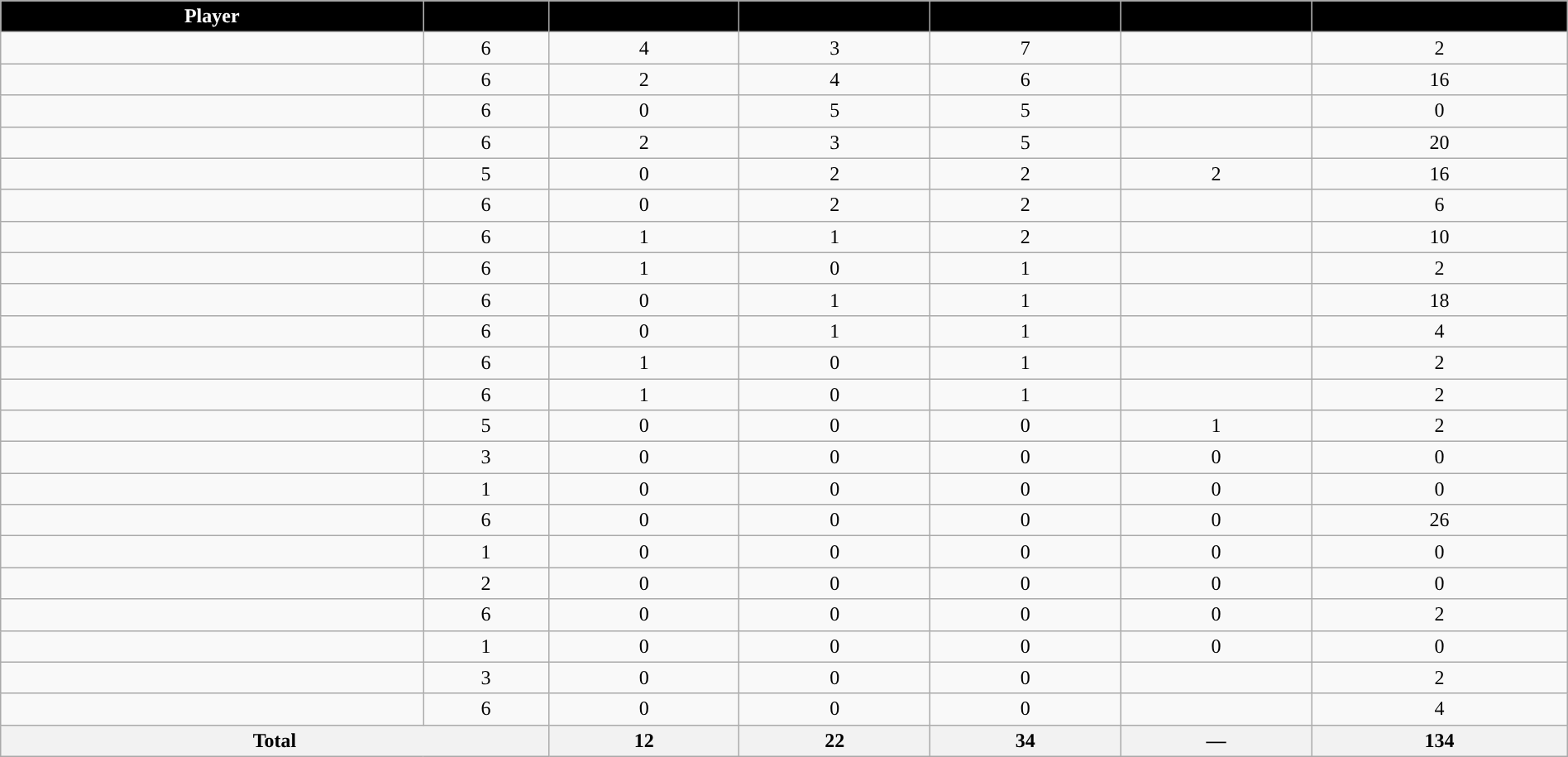<table class="wikitable sortable" style="width:100%; text-align:center;">
<tr>
<th style="color:white; background:#000000; ">Player</th>
<th style="color:white; background:#000000; "></th>
<th style="color:white; background:#000000; "></th>
<th style="color:white; background:#000000; "></th>
<th style="color:white; background:#000000; "></th>
<th style="color:white; background:#000000; "></th>
<th style="color:white; background:#000000; "></th>
</tr>
<tr>
<td></td>
<td>6</td>
<td>4</td>
<td>3</td>
<td>7</td>
<td></td>
<td>2</td>
</tr>
<tr>
<td></td>
<td>6</td>
<td>2</td>
<td>4</td>
<td>6</td>
<td></td>
<td>16</td>
</tr>
<tr>
<td></td>
<td>6</td>
<td>0</td>
<td>5</td>
<td>5</td>
<td></td>
<td>0</td>
</tr>
<tr>
<td></td>
<td>6</td>
<td>2</td>
<td>3</td>
<td>5</td>
<td></td>
<td>20</td>
</tr>
<tr>
<td></td>
<td>5</td>
<td>0</td>
<td>2</td>
<td>2</td>
<td>2</td>
<td>16</td>
</tr>
<tr>
<td></td>
<td>6</td>
<td>0</td>
<td>2</td>
<td>2</td>
<td></td>
<td>6</td>
</tr>
<tr>
<td></td>
<td>6</td>
<td>1</td>
<td>1</td>
<td>2</td>
<td></td>
<td>10</td>
</tr>
<tr>
<td></td>
<td>6</td>
<td>1</td>
<td>0</td>
<td>1</td>
<td></td>
<td>2</td>
</tr>
<tr>
<td></td>
<td>6</td>
<td>0</td>
<td>1</td>
<td>1</td>
<td></td>
<td>18</td>
</tr>
<tr>
<td></td>
<td>6</td>
<td>0</td>
<td>1</td>
<td>1</td>
<td></td>
<td>4</td>
</tr>
<tr>
<td></td>
<td>6</td>
<td>1</td>
<td>0</td>
<td>1</td>
<td></td>
<td>2</td>
</tr>
<tr>
<td></td>
<td>6</td>
<td>1</td>
<td>0</td>
<td>1</td>
<td></td>
<td>2</td>
</tr>
<tr>
<td></td>
<td>5</td>
<td>0</td>
<td>0</td>
<td>0</td>
<td>1</td>
<td>2</td>
</tr>
<tr>
<td></td>
<td>3</td>
<td>0</td>
<td>0</td>
<td>0</td>
<td>0</td>
<td>0</td>
</tr>
<tr>
<td></td>
<td>1</td>
<td>0</td>
<td>0</td>
<td>0</td>
<td>0</td>
<td>0</td>
</tr>
<tr>
<td></td>
<td>6</td>
<td>0</td>
<td>0</td>
<td>0</td>
<td>0</td>
<td>26</td>
</tr>
<tr>
<td></td>
<td>1</td>
<td>0</td>
<td>0</td>
<td>0</td>
<td>0</td>
<td>0</td>
</tr>
<tr>
<td></td>
<td>2</td>
<td>0</td>
<td>0</td>
<td>0</td>
<td>0</td>
<td>0</td>
</tr>
<tr>
<td></td>
<td>6</td>
<td>0</td>
<td>0</td>
<td>0</td>
<td>0</td>
<td>2</td>
</tr>
<tr>
<td></td>
<td>1</td>
<td>0</td>
<td>0</td>
<td>0</td>
<td>0</td>
<td>0</td>
</tr>
<tr>
<td></td>
<td>3</td>
<td>0</td>
<td>0</td>
<td>0</td>
<td></td>
<td>2</td>
</tr>
<tr>
<td></td>
<td>6</td>
<td>0</td>
<td>0</td>
<td>0</td>
<td></td>
<td>4</td>
</tr>
<tr class="sortbotom">
<th colspan=2>Total</th>
<th>12</th>
<th>22</th>
<th>34</th>
<th>—</th>
<th>134</th>
</tr>
</table>
